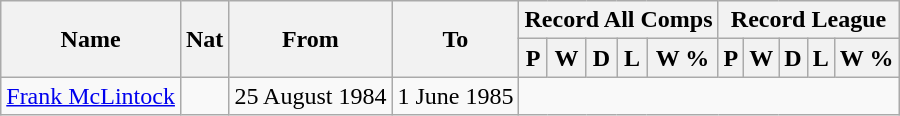<table style="text-align: center" class="wikitable">
<tr>
<th rowspan="2">Name</th>
<th rowspan="2">Nat</th>
<th rowspan="2">From</th>
<th rowspan="2">To</th>
<th colspan="5">Record All Comps</th>
<th colspan="5">Record League</th>
</tr>
<tr>
<th>P</th>
<th>W</th>
<th>D</th>
<th>L</th>
<th>W %</th>
<th>P</th>
<th>W</th>
<th>D</th>
<th>L</th>
<th>W %</th>
</tr>
<tr>
<td style="text-align:left;"><a href='#'>Frank McLintock</a></td>
<td></td>
<td style="text-align:left;">25 August 1984</td>
<td style="text-align:left;">1 June 1985<br>
</td>
</tr>
</table>
